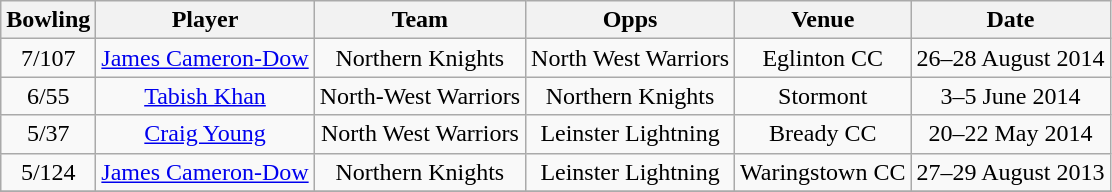<table class="wikitable" style="text-align:center;">
<tr>
<th>Bowling</th>
<th>Player</th>
<th>Team</th>
<th>Opps</th>
<th>Venue</th>
<th>Date</th>
</tr>
<tr>
<td>7/107</td>
<td><a href='#'>James Cameron-Dow</a></td>
<td>Northern Knights</td>
<td>North West Warriors</td>
<td>Eglinton CC</td>
<td>26–28 August 2014</td>
</tr>
<tr>
<td>6/55</td>
<td><a href='#'>Tabish Khan</a></td>
<td>North-West Warriors</td>
<td>Northern Knights</td>
<td>Stormont</td>
<td>3–5 June 2014</td>
</tr>
<tr>
<td>5/37</td>
<td><a href='#'>Craig Young</a></td>
<td>North West Warriors</td>
<td>Leinster Lightning</td>
<td>Bready CC</td>
<td>20–22 May 2014</td>
</tr>
<tr>
<td>5/124</td>
<td><a href='#'>James Cameron-Dow</a></td>
<td>Northern Knights</td>
<td>Leinster Lightning</td>
<td>Waringstown CC</td>
<td>27–29 August 2013</td>
</tr>
<tr>
</tr>
</table>
